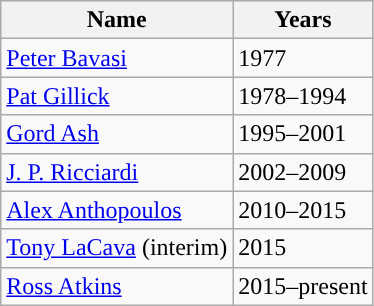<table class="wikitable">
<tr>
<th>Name</th>
<th>Years</th>
</tr>
<tr>
<td><a href='#'>Peter Bavasi</a></td>
<td>1977</td>
</tr>
<tr>
<td><a href='#'>Pat Gillick</a></td>
<td>1978–1994</td>
</tr>
<tr>
<td><a href='#'>Gord Ash</a></td>
<td>1995–2001</td>
</tr>
<tr>
<td><a href='#'>J. P. Ricciardi</a></td>
<td>2002–2009</td>
</tr>
<tr>
<td><a href='#'>Alex Anthopoulos</a></td>
<td>2010–2015</td>
</tr>
<tr>
<td><a href='#'>Tony LaCava</a> (interim)</td>
<td>2015</td>
</tr>
<tr>
<td><a href='#'>Ross Atkins</a></td>
<td>2015–present</td>
</tr>
</table>
